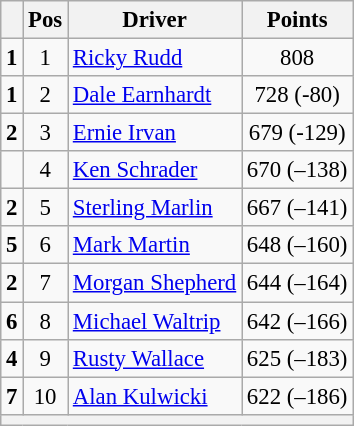<table class="wikitable" style="font-size: 95%;">
<tr>
<th></th>
<th>Pos</th>
<th>Driver</th>
<th>Points</th>
</tr>
<tr>
<td align="left">  <strong>1</strong></td>
<td style="text-align:center;">1</td>
<td><a href='#'>Ricky Rudd</a></td>
<td style="text-align:center;">808</td>
</tr>
<tr>
<td align="left">  <strong>1</strong></td>
<td style="text-align:center;">2</td>
<td><a href='#'>Dale Earnhardt</a></td>
<td style="text-align:center;">728 (-80)</td>
</tr>
<tr>
<td align="left">  <strong>2</strong></td>
<td style="text-align:center;">3</td>
<td><a href='#'>Ernie Irvan</a></td>
<td style="text-align:center;">679 (-129)</td>
</tr>
<tr>
<td align="left"></td>
<td style="text-align:center;">4</td>
<td><a href='#'>Ken Schrader</a></td>
<td style="text-align:center;">670 (–138)</td>
</tr>
<tr>
<td align="left">  <strong>2</strong></td>
<td style="text-align:center;">5</td>
<td><a href='#'>Sterling Marlin</a></td>
<td style="text-align:center;">667 (–141)</td>
</tr>
<tr>
<td align="left">  <strong>5</strong></td>
<td style="text-align:center;">6</td>
<td><a href='#'>Mark Martin</a></td>
<td style="text-align:center;">648 (–160)</td>
</tr>
<tr>
<td align="left">  <strong>2</strong></td>
<td style="text-align:center;">7</td>
<td><a href='#'>Morgan Shepherd</a></td>
<td style="text-align:center;">644 (–164)</td>
</tr>
<tr>
<td align="left">  <strong>6</strong></td>
<td style="text-align:center;">8</td>
<td><a href='#'>Michael Waltrip</a></td>
<td style="text-align:center;">642 (–166)</td>
</tr>
<tr>
<td align="left">  <strong>4</strong></td>
<td style="text-align:center;">9</td>
<td><a href='#'>Rusty Wallace</a></td>
<td style="text-align:center;">625 (–183)</td>
</tr>
<tr>
<td align="left">  <strong>7</strong></td>
<td style="text-align:center;">10</td>
<td><a href='#'>Alan Kulwicki</a></td>
<td style="text-align:center;">622 (–186)</td>
</tr>
<tr class="sortbottom">
<th colspan="9"></th>
</tr>
</table>
